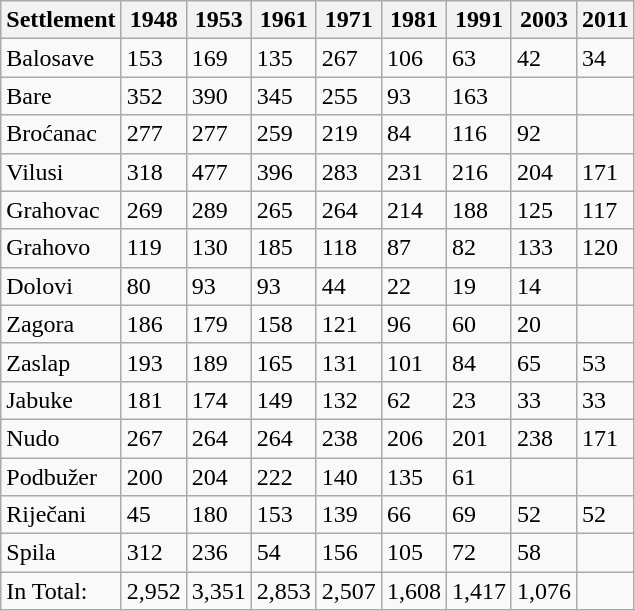<table class="wikitable sortable">
<tr>
<th>Settlement</th>
<th>1948</th>
<th>1953</th>
<th>1961</th>
<th>1971</th>
<th>1981</th>
<th>1991</th>
<th>2003</th>
<th>2011</th>
</tr>
<tr>
<td>Balosave</td>
<td>153</td>
<td>169</td>
<td>135</td>
<td>267</td>
<td>106</td>
<td>63</td>
<td>42</td>
<td>34</td>
</tr>
<tr>
<td>Bare</td>
<td>352</td>
<td>390</td>
<td>345</td>
<td>255</td>
<td>93</td>
<td>163</td>
<td></td>
<td></td>
</tr>
<tr>
<td>Broćanac</td>
<td>277</td>
<td>277</td>
<td>259</td>
<td>219</td>
<td>84</td>
<td>116</td>
<td>92</td>
<td></td>
</tr>
<tr>
<td>Vilusi</td>
<td>318</td>
<td>477</td>
<td>396</td>
<td>283</td>
<td>231</td>
<td>216</td>
<td>204</td>
<td>171</td>
</tr>
<tr>
<td>Grahovac</td>
<td>269</td>
<td>289</td>
<td>265</td>
<td>264</td>
<td>214</td>
<td>188</td>
<td>125</td>
<td>117</td>
</tr>
<tr>
<td>Grahovo</td>
<td>119</td>
<td>130</td>
<td>185</td>
<td>118</td>
<td>87</td>
<td>82</td>
<td>133</td>
<td>120</td>
</tr>
<tr>
<td>Dolovi</td>
<td>80</td>
<td>93</td>
<td>93</td>
<td>44</td>
<td>22</td>
<td>19</td>
<td>14</td>
<td></td>
</tr>
<tr>
<td>Zagora</td>
<td>186</td>
<td>179</td>
<td>158</td>
<td>121</td>
<td>96</td>
<td>60</td>
<td>20</td>
<td></td>
</tr>
<tr>
<td>Zaslap</td>
<td>193</td>
<td>189</td>
<td>165</td>
<td>131</td>
<td>101</td>
<td>84</td>
<td>65</td>
<td>53</td>
</tr>
<tr>
<td>Jabuke</td>
<td>181</td>
<td>174</td>
<td>149</td>
<td>132</td>
<td>62</td>
<td>23</td>
<td>33</td>
<td>33</td>
</tr>
<tr>
<td>Nudo</td>
<td>267</td>
<td>264</td>
<td>264</td>
<td>238</td>
<td>206</td>
<td>201</td>
<td>238</td>
<td>171</td>
</tr>
<tr>
<td>Podbužer</td>
<td>200</td>
<td>204</td>
<td>222</td>
<td>140</td>
<td>135</td>
<td>61</td>
<td></td>
<td></td>
</tr>
<tr>
<td>Riječani</td>
<td>45</td>
<td>180</td>
<td>153</td>
<td>139</td>
<td>66</td>
<td>69</td>
<td>52</td>
<td>52</td>
</tr>
<tr>
<td>Spila</td>
<td>312</td>
<td>236</td>
<td>54</td>
<td>156</td>
<td>105</td>
<td>72</td>
<td>58</td>
<td></td>
</tr>
<tr>
<td>In Total:</td>
<td>2,952</td>
<td>3,351</td>
<td>2,853</td>
<td>2,507</td>
<td>1,608</td>
<td>1,417</td>
<td>1,076</td>
<td></td>
</tr>
</table>
